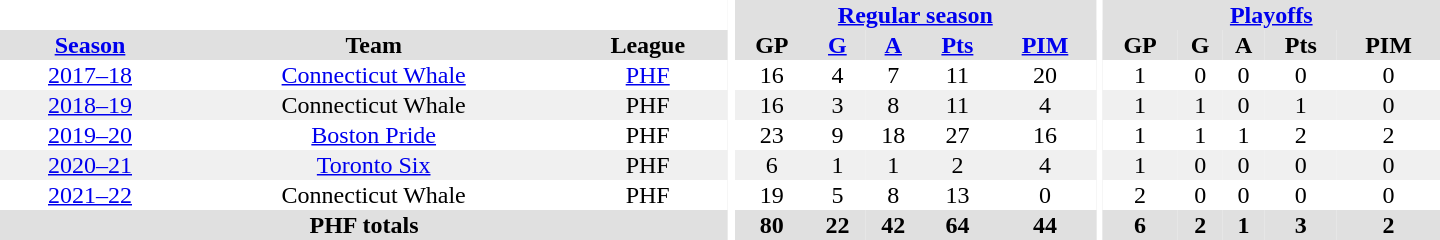<table border="0" cellpadding="1" cellspacing="0" style="text-align:center; width:60em">
<tr bgcolor="#e0e0e0">
<th colspan="3" bgcolor="#ffffff"></th>
<th rowspan="101" bgcolor="#ffffff"></th>
<th colspan="5"><a href='#'>Regular season</a></th>
<th rowspan="101" bgcolor="#ffffff"></th>
<th colspan="5"><a href='#'>Playoffs</a></th>
</tr>
<tr bgcolor="#e0e0e0">
<th><a href='#'>Season</a></th>
<th>Team</th>
<th>League</th>
<th>GP</th>
<th><a href='#'>G</a></th>
<th><a href='#'>A</a></th>
<th><a href='#'>Pts</a></th>
<th><a href='#'>PIM</a></th>
<th>GP</th>
<th>G</th>
<th>A</th>
<th>Pts</th>
<th>PIM</th>
</tr>
<tr>
<td><a href='#'>2017–18</a></td>
<td><a href='#'>Connecticut Whale</a></td>
<td><a href='#'>PHF</a></td>
<td>16</td>
<td>4</td>
<td>7</td>
<td>11</td>
<td>20</td>
<td>1</td>
<td>0</td>
<td>0</td>
<td>0</td>
<td>0</td>
</tr>
<tr bgcolor="#f0f0f0">
<td><a href='#'>2018–19</a></td>
<td>Connecticut Whale</td>
<td>PHF</td>
<td>16</td>
<td>3</td>
<td>8</td>
<td>11</td>
<td>4</td>
<td>1</td>
<td>1</td>
<td>0</td>
<td>1</td>
<td>0</td>
</tr>
<tr>
<td><a href='#'>2019–20</a></td>
<td><a href='#'>Boston Pride</a></td>
<td>PHF</td>
<td>23</td>
<td>9</td>
<td>18</td>
<td>27</td>
<td>16</td>
<td>1</td>
<td>1</td>
<td>1</td>
<td>2</td>
<td>2</td>
</tr>
<tr bgcolor="#f0f0f0">
<td><a href='#'>2020–21</a></td>
<td><a href='#'>Toronto Six</a></td>
<td>PHF</td>
<td>6</td>
<td>1</td>
<td>1</td>
<td>2</td>
<td>4</td>
<td>1</td>
<td>0</td>
<td>0</td>
<td>0</td>
<td>0</td>
</tr>
<tr>
<td><a href='#'>2021–22</a></td>
<td>Connecticut Whale</td>
<td>PHF</td>
<td>19</td>
<td>5</td>
<td>8</td>
<td>13</td>
<td>0</td>
<td>2</td>
<td>0</td>
<td>0</td>
<td>0</td>
<td>0</td>
</tr>
<tr bgcolor="#e0e0e0">
<th colspan="3">PHF totals</th>
<th>80</th>
<th>22</th>
<th>42</th>
<th>64</th>
<th>44</th>
<th>6</th>
<th>2</th>
<th>1</th>
<th>3</th>
<th>2</th>
</tr>
</table>
